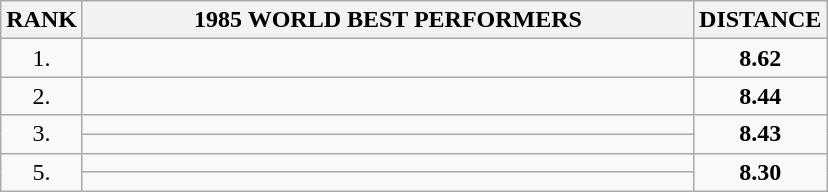<table class="wikitable sortable">
<tr>
<th>RANK</th>
<th align="center" style="width: 25em">1985 WORLD BEST PERFORMERS</th>
<th align="center" style="width: 5em">DISTANCE</th>
</tr>
<tr>
<td align="center">1.</td>
<td></td>
<td align="center"><strong>8.62</strong></td>
</tr>
<tr>
<td align="center">2.</td>
<td></td>
<td align="center"><strong>8.44</strong></td>
</tr>
<tr>
<td rowspan=2 align="center">3.</td>
<td></td>
<td rowspan=2 align="center"><strong>8.43</strong></td>
</tr>
<tr>
<td></td>
</tr>
<tr>
<td rowspan=2 align="center">5.</td>
<td></td>
<td rowspan=2 align="center"><strong>8.30</strong></td>
</tr>
<tr>
<td></td>
</tr>
</table>
